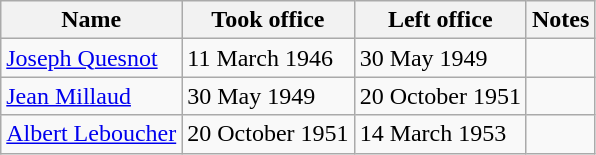<table class="wikitable">
<tr>
<th>Name</th>
<th>Took office</th>
<th>Left office</th>
<th>Notes</th>
</tr>
<tr>
<td><a href='#'>Joseph Quesnot</a></td>
<td>11 March 1946</td>
<td>30 May 1949</td>
<td></td>
</tr>
<tr>
<td><a href='#'>Jean Millaud</a></td>
<td>30 May 1949</td>
<td>20 October 1951</td>
<td></td>
</tr>
<tr>
<td><a href='#'>Albert Leboucher</a></td>
<td>20 October 1951</td>
<td>14 March 1953</td>
<td></td>
</tr>
</table>
